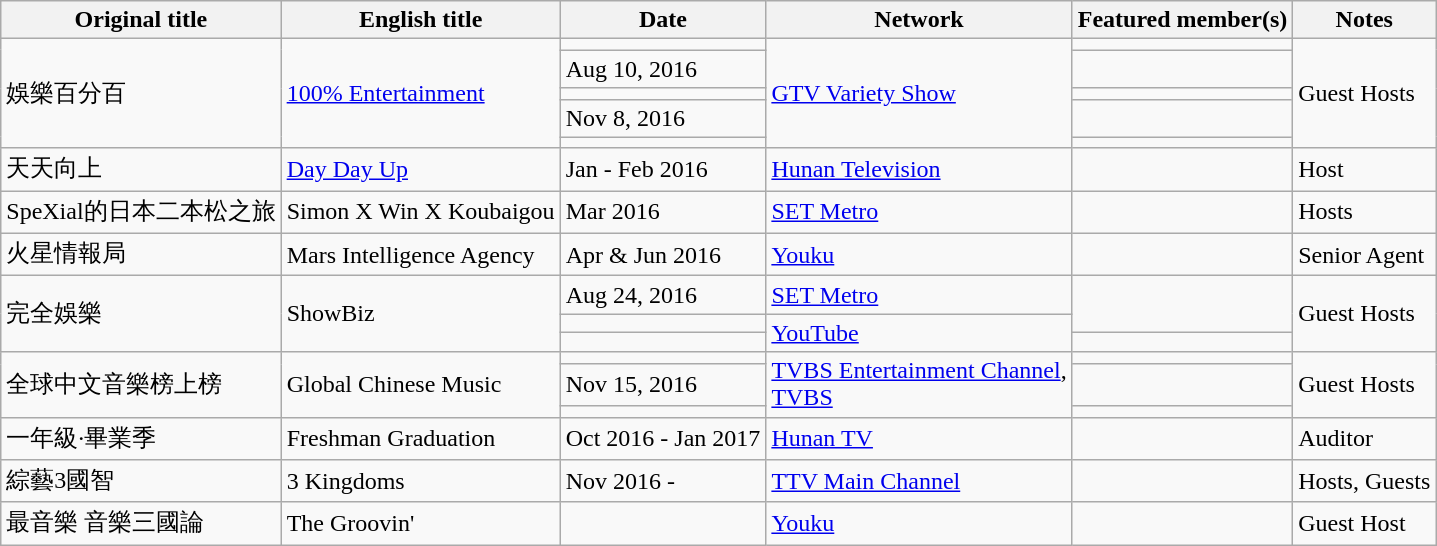<table class="wikitable sortable">
<tr>
<th>Original title</th>
<th>English title</th>
<th>Date</th>
<th>Network</th>
<th>Featured member(s)</th>
<th class="unsortable">Notes</th>
</tr>
<tr>
<td rowspan="5">娛樂百分百</td>
<td rowspan="5"><a href='#'>100% Entertainment</a></td>
<td></td>
<td rowspan="5"><a href='#'>GTV Variety Show</a></td>
<td></td>
<td rowspan="5">Guest Hosts</td>
</tr>
<tr>
<td>Aug 10, 2016</td>
<td></td>
</tr>
<tr>
<td></td>
<td></td>
</tr>
<tr>
<td>Nov 8, 2016</td>
<td></td>
</tr>
<tr>
<td></td>
<td></td>
</tr>
<tr>
<td>天天向上</td>
<td><a href='#'>Day Day Up</a></td>
<td>Jan - Feb 2016</td>
<td><a href='#'>Hunan Television</a></td>
<td></td>
<td>Host</td>
</tr>
<tr>
<td>SpeXial的日本二本松之旅</td>
<td>Simon X Win X Koubaigou</td>
<td>Mar 2016</td>
<td><a href='#'>SET Metro</a></td>
<td></td>
<td>Hosts</td>
</tr>
<tr>
<td>火星情報局</td>
<td>Mars Intelligence Agency</td>
<td>Apr & Jun 2016</td>
<td><a href='#'>Youku</a></td>
<td></td>
<td>Senior Agent</td>
</tr>
<tr>
<td rowspan="3">完全娛樂</td>
<td rowspan="3">ShowBiz</td>
<td>Aug 24, 2016</td>
<td><a href='#'>SET Metro</a></td>
<td rowspan="2"></td>
<td rowspan="3">Guest Hosts</td>
</tr>
<tr>
<td></td>
<td rowspan="2"><a href='#'>YouTube</a></td>
</tr>
<tr>
<td></td>
<td></td>
</tr>
<tr>
<td rowspan="3">全球中文音樂榜上榜</td>
<td rowspan="3">Global Chinese Music</td>
<td></td>
<td rowspan="3"><a href='#'>TVBS Entertainment Channel</a>,<br><a href='#'>TVBS</a></td>
<td></td>
<td rowspan="3">Guest Hosts</td>
</tr>
<tr>
<td>Nov 15, 2016</td>
<td></td>
</tr>
<tr>
<td></td>
<td></td>
</tr>
<tr>
<td>一年級·畢業季</td>
<td>Freshman Graduation</td>
<td>Oct 2016 - Jan 2017</td>
<td><a href='#'>Hunan TV</a></td>
<td></td>
<td>Auditor</td>
</tr>
<tr>
<td>綜藝3國智</td>
<td>3 Kingdoms</td>
<td>Nov 2016 -</td>
<td><a href='#'>TTV Main Channel</a></td>
<td></td>
<td>Hosts, Guests</td>
</tr>
<tr>
<td>最音樂 音樂三國論</td>
<td>The Groovin'</td>
<td></td>
<td><a href='#'>Youku</a></td>
<td></td>
<td>Guest Host</td>
</tr>
</table>
